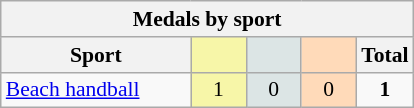<table class="wikitable" style="font-size:90%; text-align:center;">
<tr>
<th colspan="5">Medals by sport</th>
</tr>
<tr>
<th width="120">Sport</th>
<th scope="col" width="30" style="background:#F7F6A8;"></th>
<th scope="col" width="30" style="background:#DCE5E5;"></th>
<th scope="col" width="30" style="background:#FFDAB9;"></th>
<th width="30">Total</th>
</tr>
<tr>
<td align="left"><a href='#'>Beach handball</a></td>
<td style="background:#F7F6A8;">1</td>
<td style="background:#DCE5E5;">0</td>
<td style="background:#FFDAB9;">0</td>
<td><strong>1</strong></td>
</tr>
</table>
